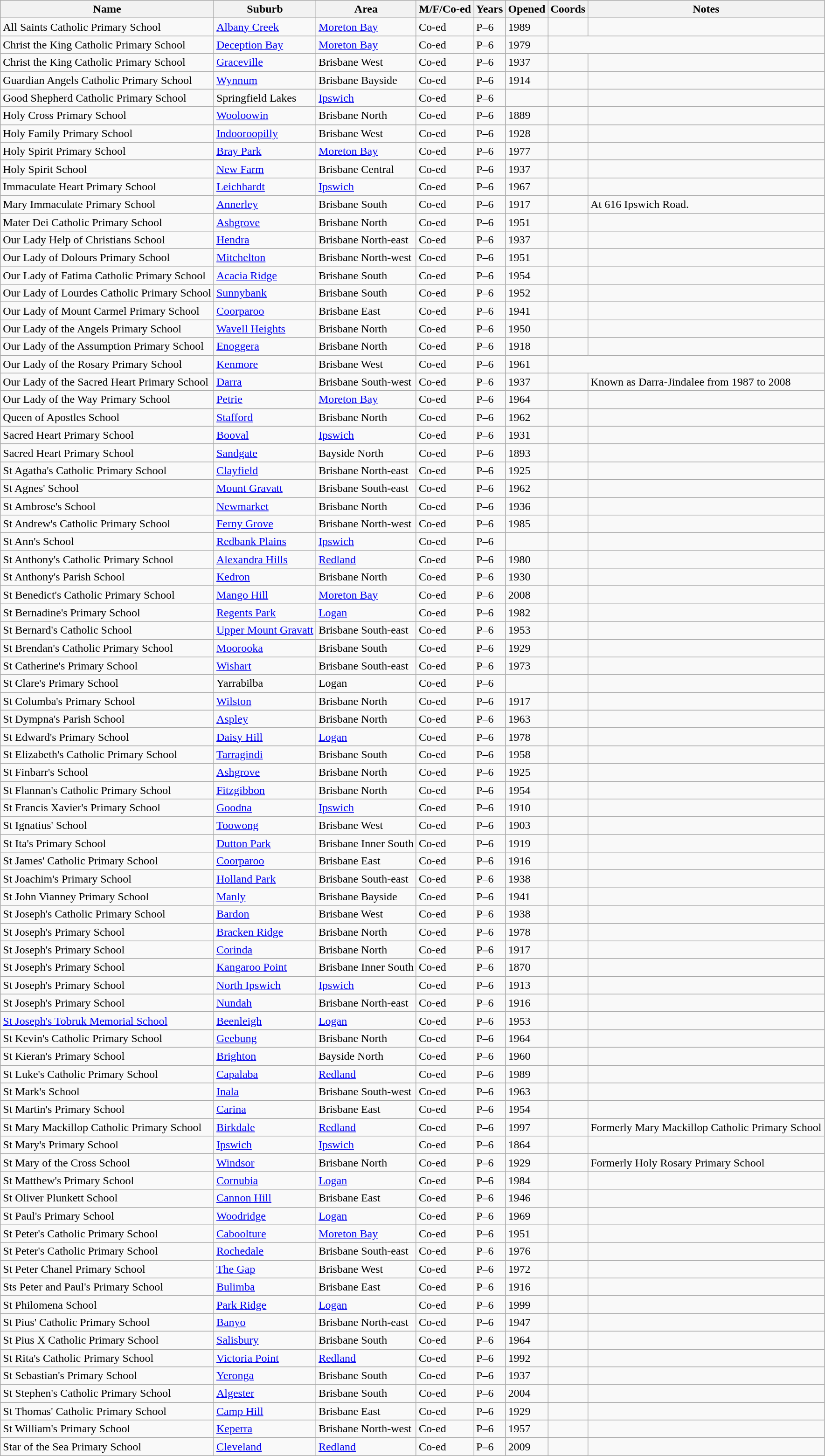<table class="wikitable sortable">
<tr>
<th>Name</th>
<th>Suburb</th>
<th>Area</th>
<th>M/F/Co-ed</th>
<th>Years</th>
<th>Opened</th>
<th>Coords</th>
<th>Notes</th>
</tr>
<tr>
<td>All Saints Catholic Primary School</td>
<td><a href='#'>Albany Creek</a></td>
<td><a href='#'>Moreton Bay</a></td>
<td>Co-ed</td>
<td>P–6</td>
<td>1989</td>
<td></td>
<td></td>
</tr>
<tr>
<td>Christ the King Catholic Primary School</td>
<td><a href='#'>Deception Bay</a></td>
<td><a href='#'>Moreton Bay</a></td>
<td>Co-ed</td>
<td>P–6</td>
<td>1979</td>
</tr>
<tr>
<td>Christ the King Catholic Primary School</td>
<td><a href='#'>Graceville</a></td>
<td>Brisbane West</td>
<td>Co-ed</td>
<td>P–6</td>
<td>1937</td>
<td></td>
<td></td>
</tr>
<tr>
<td>Guardian Angels Catholic Primary School</td>
<td><a href='#'>Wynnum</a></td>
<td>Brisbane Bayside</td>
<td>Co-ed</td>
<td>P–6</td>
<td>1914</td>
<td></td>
<td></td>
</tr>
<tr>
<td>Good Shepherd Catholic Primary School</td>
<td>Springfield Lakes</td>
<td><a href='#'>Ipswich</a></td>
<td>Co-ed</td>
<td>P–6</td>
<td></td>
<td></td>
<td></td>
</tr>
<tr>
<td>Holy Cross Primary School</td>
<td><a href='#'>Wooloowin</a></td>
<td>Brisbane North</td>
<td>Co-ed</td>
<td>P–6</td>
<td>1889</td>
<td></td>
<td></td>
</tr>
<tr>
<td>Holy Family Primary School</td>
<td><a href='#'>Indooroopilly</a></td>
<td>Brisbane West</td>
<td>Co-ed</td>
<td>P–6</td>
<td>1928</td>
<td></td>
<td></td>
</tr>
<tr>
<td>Holy Spirit Primary School</td>
<td><a href='#'>Bray Park</a></td>
<td><a href='#'>Moreton Bay</a></td>
<td>Co-ed</td>
<td>P–6</td>
<td>1977</td>
<td></td>
<td></td>
</tr>
<tr>
<td>Holy Spirit School</td>
<td><a href='#'>New Farm</a></td>
<td>Brisbane Central</td>
<td>Co-ed</td>
<td>P–6</td>
<td>1937</td>
<td></td>
<td></td>
</tr>
<tr>
<td>Immaculate Heart Primary School</td>
<td><a href='#'>Leichhardt</a></td>
<td><a href='#'>Ipswich</a></td>
<td>Co-ed</td>
<td>P–6</td>
<td>1967</td>
<td></td>
<td></td>
</tr>
<tr>
<td>Mary Immaculate Primary School</td>
<td><a href='#'>Annerley</a></td>
<td>Brisbane South</td>
<td>Co-ed</td>
<td>P–6</td>
<td>1917</td>
<td></td>
<td>At 616 Ipswich Road.</td>
</tr>
<tr>
<td>Mater Dei Catholic Primary School</td>
<td><a href='#'>Ashgrove</a></td>
<td>Brisbane North</td>
<td>Co-ed</td>
<td>P–6</td>
<td>1951</td>
<td></td>
<td></td>
</tr>
<tr>
<td>Our Lady Help of Christians School</td>
<td><a href='#'>Hendra</a></td>
<td>Brisbane North-east</td>
<td>Co-ed</td>
<td>P–6</td>
<td>1937</td>
<td></td>
<td></td>
</tr>
<tr>
<td>Our Lady of Dolours Primary School</td>
<td><a href='#'>Mitchelton</a></td>
<td>Brisbane North-west</td>
<td>Co-ed</td>
<td>P–6</td>
<td>1951</td>
<td></td>
<td></td>
</tr>
<tr>
<td>Our Lady of Fatima Catholic Primary School</td>
<td><a href='#'>Acacia Ridge</a></td>
<td>Brisbane South</td>
<td>Co-ed</td>
<td>P–6</td>
<td>1954</td>
<td></td>
<td></td>
</tr>
<tr>
<td>Our Lady of Lourdes Catholic Primary School</td>
<td><a href='#'>Sunnybank</a></td>
<td>Brisbane South</td>
<td>Co-ed</td>
<td>P–6</td>
<td>1952</td>
<td></td>
<td></td>
</tr>
<tr>
<td>Our Lady of Mount Carmel Primary School</td>
<td><a href='#'>Coorparoo</a></td>
<td>Brisbane East</td>
<td>Co-ed</td>
<td>P–6</td>
<td>1941</td>
<td></td>
<td></td>
</tr>
<tr>
<td>Our Lady of the Angels Primary School</td>
<td><a href='#'>Wavell Heights</a></td>
<td>Brisbane North</td>
<td>Co-ed</td>
<td>P–6</td>
<td>1950</td>
<td></td>
<td></td>
</tr>
<tr>
<td>Our Lady of the Assumption Primary School</td>
<td><a href='#'>Enoggera</a></td>
<td>Brisbane North</td>
<td>Co-ed</td>
<td>P–6</td>
<td>1918</td>
<td></td>
<td></td>
</tr>
<tr>
<td>Our Lady of the Rosary Primary School</td>
<td><a href='#'>Kenmore</a></td>
<td>Brisbane West</td>
<td>Co-ed</td>
<td>P–6</td>
<td>1961</td>
</tr>
<tr>
<td>Our Lady of the Sacred Heart Primary School</td>
<td><a href='#'>Darra</a></td>
<td>Brisbane South-west</td>
<td>Co-ed</td>
<td>P–6</td>
<td>1937</td>
<td></td>
<td>Known as Darra-Jindalee from 1987 to 2008</td>
</tr>
<tr>
<td>Our Lady of the Way Primary School</td>
<td><a href='#'>Petrie</a></td>
<td><a href='#'>Moreton Bay</a></td>
<td>Co-ed</td>
<td>P–6</td>
<td>1964</td>
<td></td>
<td></td>
</tr>
<tr>
<td>Queen of Apostles School</td>
<td><a href='#'>Stafford</a></td>
<td>Brisbane North</td>
<td>Co-ed</td>
<td>P–6</td>
<td>1962</td>
<td></td>
<td></td>
</tr>
<tr>
<td>Sacred Heart Primary School</td>
<td><a href='#'>Booval</a></td>
<td><a href='#'>Ipswich</a></td>
<td>Co-ed</td>
<td>P–6</td>
<td>1931</td>
<td></td>
<td></td>
</tr>
<tr>
<td>Sacred Heart Primary School</td>
<td><a href='#'>Sandgate</a></td>
<td>Bayside North</td>
<td>Co-ed</td>
<td>P–6</td>
<td>1893</td>
<td></td>
<td></td>
</tr>
<tr>
<td>St Agatha's Catholic Primary School</td>
<td><a href='#'>Clayfield</a></td>
<td>Brisbane North-east</td>
<td>Co-ed</td>
<td>P–6</td>
<td>1925</td>
<td></td>
<td></td>
</tr>
<tr>
<td>St Agnes' School</td>
<td><a href='#'>Mount Gravatt</a></td>
<td>Brisbane South-east</td>
<td>Co-ed</td>
<td>P–6</td>
<td>1962</td>
<td></td>
<td></td>
</tr>
<tr>
<td>St Ambrose's School</td>
<td><a href='#'>Newmarket</a></td>
<td>Brisbane North</td>
<td>Co-ed</td>
<td>P–6</td>
<td>1936</td>
<td></td>
<td></td>
</tr>
<tr>
<td>St Andrew's Catholic Primary School</td>
<td><a href='#'>Ferny Grove</a></td>
<td>Brisbane North-west</td>
<td>Co-ed</td>
<td>P–6</td>
<td>1985</td>
<td></td>
<td></td>
</tr>
<tr>
<td>St Ann's School</td>
<td><a href='#'>Redbank Plains</a></td>
<td><a href='#'>Ipswich</a></td>
<td>Co-ed</td>
<td>P–6</td>
<td></td>
<td></td>
<td></td>
</tr>
<tr>
<td>St Anthony's Catholic Primary School</td>
<td><a href='#'>Alexandra Hills</a></td>
<td><a href='#'>Redland</a></td>
<td>Co-ed</td>
<td>P–6</td>
<td>1980</td>
<td></td>
<td></td>
</tr>
<tr>
<td>St Anthony's Parish School</td>
<td><a href='#'>Kedron</a></td>
<td>Brisbane North</td>
<td>Co-ed</td>
<td>P–6</td>
<td>1930</td>
<td></td>
<td></td>
</tr>
<tr>
<td>St Benedict's Catholic Primary School</td>
<td><a href='#'>Mango Hill</a></td>
<td><a href='#'>Moreton Bay</a></td>
<td>Co-ed</td>
<td>P–6</td>
<td>2008</td>
<td></td>
<td></td>
</tr>
<tr>
<td>St Bernadine's Primary School</td>
<td><a href='#'>Regents Park</a></td>
<td><a href='#'>Logan</a></td>
<td>Co-ed</td>
<td>P–6</td>
<td>1982</td>
<td></td>
<td></td>
</tr>
<tr>
<td>St Bernard's Catholic School</td>
<td><a href='#'>Upper Mount Gravatt</a></td>
<td>Brisbane South-east</td>
<td>Co-ed</td>
<td>P–6</td>
<td>1953</td>
<td></td>
<td></td>
</tr>
<tr>
<td>St Brendan's Catholic Primary School</td>
<td><a href='#'>Moorooka</a></td>
<td>Brisbane South</td>
<td>Co-ed</td>
<td>P–6</td>
<td>1929</td>
<td></td>
<td></td>
</tr>
<tr>
<td>St Catherine's Primary School</td>
<td><a href='#'>Wishart</a></td>
<td>Brisbane South-east</td>
<td>Co-ed</td>
<td>P–6</td>
<td>1973</td>
<td></td>
<td></td>
</tr>
<tr>
<td>St Clare's Primary School</td>
<td>Yarrabilba</td>
<td>Logan</td>
<td>Co-ed</td>
<td>P–6</td>
<td></td>
<td></td>
<td></td>
</tr>
<tr>
<td>St Columba's Primary School</td>
<td><a href='#'>Wilston</a></td>
<td>Brisbane North</td>
<td>Co-ed</td>
<td>P–6</td>
<td>1917</td>
<td></td>
<td></td>
</tr>
<tr>
<td>St Dympna's Parish School</td>
<td><a href='#'>Aspley</a></td>
<td>Brisbane North</td>
<td>Co-ed</td>
<td>P–6</td>
<td>1963</td>
<td></td>
<td></td>
</tr>
<tr>
<td>St Edward's Primary School</td>
<td><a href='#'>Daisy Hill</a></td>
<td><a href='#'>Logan</a></td>
<td>Co-ed</td>
<td>P–6</td>
<td>1978</td>
<td></td>
<td></td>
</tr>
<tr>
<td>St Elizabeth's Catholic Primary School</td>
<td><a href='#'>Tarragindi</a></td>
<td>Brisbane South</td>
<td>Co-ed</td>
<td>P–6</td>
<td>1958</td>
<td></td>
<td></td>
</tr>
<tr>
<td>St Finbarr's School</td>
<td><a href='#'>Ashgrove</a></td>
<td>Brisbane North</td>
<td>Co-ed</td>
<td>P–6</td>
<td>1925</td>
<td></td>
<td></td>
</tr>
<tr>
<td>St Flannan's Catholic Primary School</td>
<td><a href='#'>Fitzgibbon</a></td>
<td>Brisbane North</td>
<td>Co-ed</td>
<td>P–6</td>
<td>1954</td>
<td></td>
<td></td>
</tr>
<tr>
<td>St Francis Xavier's Primary School</td>
<td><a href='#'>Goodna</a></td>
<td><a href='#'>Ipswich</a></td>
<td>Co-ed</td>
<td>P–6</td>
<td>1910</td>
<td></td>
<td></td>
</tr>
<tr>
<td>St Ignatius' School</td>
<td><a href='#'>Toowong</a></td>
<td>Brisbane West</td>
<td>Co-ed</td>
<td>P–6</td>
<td>1903</td>
<td></td>
<td></td>
</tr>
<tr>
<td>St Ita's Primary School</td>
<td><a href='#'>Dutton Park</a></td>
<td>Brisbane Inner South</td>
<td>Co-ed</td>
<td>P–6</td>
<td>1919</td>
<td></td>
<td></td>
</tr>
<tr>
<td>St James' Catholic Primary School</td>
<td><a href='#'>Coorparoo</a></td>
<td>Brisbane East</td>
<td>Co-ed</td>
<td>P–6</td>
<td>1916</td>
<td></td>
<td></td>
</tr>
<tr>
<td>St Joachim's Primary School</td>
<td><a href='#'>Holland Park</a></td>
<td>Brisbane South-east</td>
<td>Co-ed</td>
<td>P–6</td>
<td>1938</td>
<td></td>
<td></td>
</tr>
<tr>
<td>St John Vianney Primary School</td>
<td><a href='#'>Manly</a></td>
<td>Brisbane Bayside</td>
<td>Co-ed</td>
<td>P–6</td>
<td>1941</td>
<td></td>
<td></td>
</tr>
<tr>
<td>St Joseph's Catholic Primary School</td>
<td><a href='#'>Bardon</a></td>
<td>Brisbane West</td>
<td>Co-ed</td>
<td>P–6</td>
<td>1938</td>
<td></td>
<td></td>
</tr>
<tr>
<td>St Joseph's Primary School</td>
<td><a href='#'>Bracken Ridge</a></td>
<td>Brisbane North</td>
<td>Co-ed</td>
<td>P–6</td>
<td>1978</td>
<td></td>
<td></td>
</tr>
<tr>
<td>St Joseph's Primary School</td>
<td><a href='#'>Corinda</a></td>
<td>Brisbane North</td>
<td>Co-ed</td>
<td>P–6</td>
<td>1917</td>
<td></td>
<td></td>
</tr>
<tr>
<td>St Joseph's Primary School</td>
<td><a href='#'>Kangaroo Point</a></td>
<td>Brisbane Inner South</td>
<td>Co-ed</td>
<td>P–6</td>
<td>1870</td>
<td></td>
<td></td>
</tr>
<tr>
<td>St Joseph's Primary School</td>
<td><a href='#'>North Ipswich</a></td>
<td><a href='#'>Ipswich</a></td>
<td>Co-ed</td>
<td>P–6</td>
<td>1913</td>
<td></td>
<td></td>
</tr>
<tr>
<td>St Joseph's Primary School</td>
<td><a href='#'>Nundah</a></td>
<td>Brisbane North-east</td>
<td>Co-ed</td>
<td>P–6</td>
<td>1916</td>
<td></td>
<td></td>
</tr>
<tr>
<td><a href='#'>St Joseph's Tobruk Memorial School</a></td>
<td><a href='#'>Beenleigh</a></td>
<td><a href='#'>Logan</a></td>
<td>Co-ed</td>
<td>P–6</td>
<td>1953</td>
<td></td>
<td></td>
</tr>
<tr>
<td>St Kevin's Catholic Primary School</td>
<td><a href='#'>Geebung</a></td>
<td>Brisbane North</td>
<td>Co-ed</td>
<td>P–6</td>
<td>1964</td>
<td></td>
<td></td>
</tr>
<tr>
<td>St Kieran's Primary School</td>
<td><a href='#'>Brighton</a></td>
<td>Bayside North</td>
<td>Co-ed</td>
<td>P–6</td>
<td>1960</td>
<td></td>
<td></td>
</tr>
<tr>
<td>St Luke's Catholic Primary School</td>
<td><a href='#'>Capalaba</a></td>
<td><a href='#'>Redland</a></td>
<td>Co-ed</td>
<td>P–6</td>
<td>1989</td>
<td></td>
<td></td>
</tr>
<tr>
<td>St Mark's School</td>
<td><a href='#'>Inala</a></td>
<td>Brisbane South-west</td>
<td>Co-ed</td>
<td>P–6</td>
<td>1963</td>
<td></td>
<td></td>
</tr>
<tr>
<td>St Martin's Primary School</td>
<td><a href='#'>Carina</a></td>
<td>Brisbane East</td>
<td>Co-ed</td>
<td>P–6</td>
<td>1954</td>
<td></td>
<td></td>
</tr>
<tr>
<td>St Mary Mackillop Catholic Primary School</td>
<td><a href='#'>Birkdale</a></td>
<td><a href='#'>Redland</a></td>
<td>Co-ed</td>
<td>P–6</td>
<td>1997</td>
<td></td>
<td>Formerly Mary Mackillop Catholic Primary School</td>
</tr>
<tr>
<td>St Mary's Primary School</td>
<td><a href='#'>Ipswich</a></td>
<td><a href='#'>Ipswich</a></td>
<td>Co-ed</td>
<td>P–6</td>
<td>1864</td>
<td></td>
<td></td>
</tr>
<tr>
<td>St Mary of the Cross School</td>
<td><a href='#'>Windsor</a></td>
<td>Brisbane North</td>
<td>Co-ed</td>
<td>P–6</td>
<td>1929</td>
<td></td>
<td>Formerly Holy Rosary Primary School</td>
</tr>
<tr>
<td>St Matthew's Primary School</td>
<td><a href='#'>Cornubia</a></td>
<td><a href='#'>Logan</a></td>
<td>Co-ed</td>
<td>P–6</td>
<td>1984</td>
<td></td>
<td></td>
</tr>
<tr>
<td>St Oliver Plunkett School</td>
<td><a href='#'>Cannon Hill</a></td>
<td>Brisbane East</td>
<td>Co-ed</td>
<td>P–6</td>
<td>1946</td>
<td></td>
<td></td>
</tr>
<tr>
<td>St Paul's Primary School</td>
<td><a href='#'>Woodridge</a></td>
<td><a href='#'>Logan</a></td>
<td>Co-ed</td>
<td>P–6</td>
<td>1969</td>
<td></td>
<td></td>
</tr>
<tr>
<td>St Peter's Catholic Primary School</td>
<td><a href='#'>Caboolture</a></td>
<td><a href='#'>Moreton Bay</a></td>
<td>Co-ed</td>
<td>P–6</td>
<td>1951</td>
<td></td>
<td></td>
</tr>
<tr>
<td>St Peter's Catholic Primary School</td>
<td><a href='#'>Rochedale</a></td>
<td>Brisbane South-east</td>
<td>Co-ed</td>
<td>P–6</td>
<td>1976</td>
<td></td>
<td></td>
</tr>
<tr>
<td>St Peter Chanel Primary School</td>
<td><a href='#'>The Gap</a></td>
<td>Brisbane West</td>
<td>Co-ed</td>
<td>P–6</td>
<td>1972</td>
<td></td>
<td></td>
</tr>
<tr>
<td>Sts Peter and Paul's Primary School</td>
<td><a href='#'>Bulimba</a></td>
<td>Brisbane East</td>
<td>Co-ed</td>
<td>P–6</td>
<td>1916</td>
<td></td>
<td></td>
</tr>
<tr>
<td>St Philomena School</td>
<td><a href='#'>Park Ridge</a></td>
<td><a href='#'>Logan</a></td>
<td>Co-ed</td>
<td>P–6</td>
<td>1999</td>
<td></td>
<td></td>
</tr>
<tr>
<td>St Pius' Catholic Primary School</td>
<td><a href='#'>Banyo</a></td>
<td>Brisbane North-east</td>
<td>Co-ed</td>
<td>P–6</td>
<td>1947</td>
<td></td>
<td></td>
</tr>
<tr>
<td>St Pius X Catholic Primary School</td>
<td><a href='#'>Salisbury</a></td>
<td>Brisbane South</td>
<td>Co-ed</td>
<td>P–6</td>
<td>1964</td>
<td></td>
<td></td>
</tr>
<tr>
<td>St Rita's Catholic Primary School</td>
<td><a href='#'>Victoria Point</a></td>
<td><a href='#'>Redland</a></td>
<td>Co-ed</td>
<td>P–6</td>
<td>1992</td>
<td></td>
<td></td>
</tr>
<tr>
<td>St Sebastian's Primary School</td>
<td><a href='#'>Yeronga</a></td>
<td>Brisbane South</td>
<td>Co-ed</td>
<td>P–6</td>
<td>1937</td>
<td></td>
<td></td>
</tr>
<tr>
<td>St Stephen's Catholic Primary School</td>
<td><a href='#'>Algester</a></td>
<td>Brisbane South</td>
<td>Co-ed</td>
<td>P–6</td>
<td>2004</td>
<td></td>
<td></td>
</tr>
<tr>
<td>St Thomas' Catholic Primary School</td>
<td><a href='#'>Camp Hill</a></td>
<td>Brisbane East</td>
<td>Co-ed</td>
<td>P–6</td>
<td>1929</td>
<td></td>
<td></td>
</tr>
<tr>
<td>St William's Primary School</td>
<td><a href='#'>Keperra</a></td>
<td>Brisbane North-west</td>
<td>Co-ed</td>
<td>P–6</td>
<td>1957</td>
<td></td>
<td></td>
</tr>
<tr>
<td>Star of the Sea Primary School</td>
<td><a href='#'>Cleveland</a></td>
<td><a href='#'>Redland</a></td>
<td>Co-ed</td>
<td>P–6</td>
<td>2009</td>
<td></td>
<td></td>
</tr>
</table>
